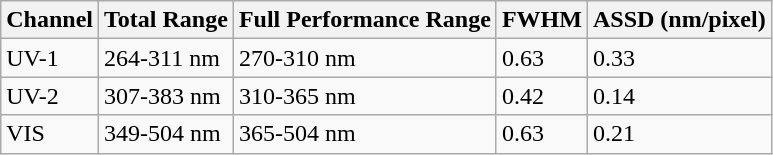<table class="wikitable floatright">
<tr>
<th>Channel</th>
<th>Total Range</th>
<th>Full Performance Range</th>
<th>FWHM</th>
<th>ASSD (nm/pixel)</th>
</tr>
<tr>
<td>UV-1</td>
<td>264-311 nm</td>
<td>270-310 nm</td>
<td>0.63</td>
<td>0.33</td>
</tr>
<tr>
<td>UV-2</td>
<td>307-383 nm</td>
<td>310-365 nm</td>
<td>0.42</td>
<td>0.14</td>
</tr>
<tr>
<td>VIS</td>
<td>349-504 nm</td>
<td>365-504 nm</td>
<td>0.63</td>
<td>0.21</td>
</tr>
</table>
